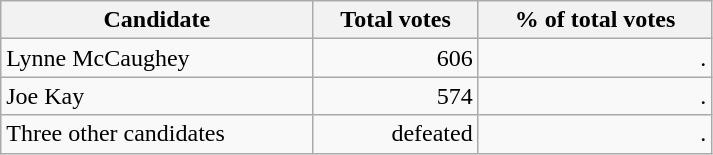<table class="wikitable" width="475">
<tr>
<th align="left">Candidate</th>
<th align="right">Total votes</th>
<th align="right">% of total votes</th>
</tr>
<tr>
<td align="left">Lynne McCaughey</td>
<td align="right">606</td>
<td align="right">.</td>
</tr>
<tr>
<td align="left">Joe Kay</td>
<td align="right">574</td>
<td align="right">.</td>
</tr>
<tr>
<td align="left">Three other candidates</td>
<td align="right">defeated</td>
<td align="right">.</td>
</tr>
</table>
